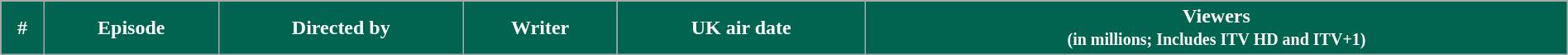<table class="wikitable plainrowheaders" style="width:100%; margin:auto;">
<tr>
</tr>
<tr style="color:#fff;">
<th style="background:#006450;">#</th>
<th style="background:#006450;">Episode</th>
<th style="background:#006450;">Directed by</th>
<th style="background:#006450;">Writer</th>
<th style="background:#006450;">UK air date</th>
<th style="background:#006450;">Viewers <br><small>(in millions; Includes ITV HD and ITV+1)</small><br>

</th>
</tr>
</table>
